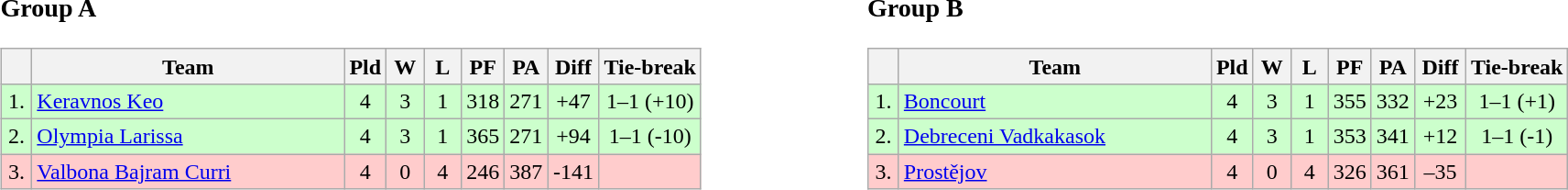<table>
<tr>
<td style="vertical-align:top; width:33%;"><br><h3>Group A</h3><table class="wikitable" style="text-align:center">
<tr>
<th width=15></th>
<th width=220>Team</th>
<th width=20>Pld</th>
<th width=20>W</th>
<th width=20>L</th>
<th width=20>PF</th>
<th width=20>PA</th>
<th width=30>Diff</th>
<th>Tie-break</th>
</tr>
<tr style="background: #ccffcc;">
<td>1.</td>
<td align=left> <a href='#'>Keravnos Keo</a></td>
<td>4</td>
<td>3</td>
<td>1</td>
<td>318</td>
<td>271</td>
<td>+47</td>
<td>1–1 (+10)</td>
</tr>
<tr style="background:#ccffcc;">
<td>2.</td>
<td align=left>  <a href='#'>Olympia Larissa</a></td>
<td>4</td>
<td>3</td>
<td>1</td>
<td>365</td>
<td>271</td>
<td>+94</td>
<td>1–1 (-10)</td>
</tr>
<tr style="background:#ffcccc;">
<td>3.</td>
<td align=left> <a href='#'>Valbona Bajram Curri</a></td>
<td>4</td>
<td>0</td>
<td>4</td>
<td>246</td>
<td>387</td>
<td>-141</td>
<td></td>
</tr>
</table>
</td>
<td style="vertical-align:top; width:33%;"><br><h3>Group B</h3><table class="wikitable" style="text-align:center">
<tr>
<th width=15></th>
<th width=220>Team</th>
<th width=20>Pld</th>
<th width=20>W</th>
<th width=20>L</th>
<th width=20>PF</th>
<th width=20>PA</th>
<th width=30>Diff</th>
<th>Tie-break</th>
</tr>
<tr style="background: #ccffcc;">
<td>1.</td>
<td align=left> <a href='#'>Boncourt</a></td>
<td>4</td>
<td>3</td>
<td>1</td>
<td>355</td>
<td>332</td>
<td>+23</td>
<td>1–1 (+1)</td>
</tr>
<tr style="background:#ccffcc;">
<td>2.</td>
<td align=left>  <a href='#'>Debreceni Vadkakasok</a></td>
<td>4</td>
<td>3</td>
<td>1</td>
<td>353</td>
<td>341</td>
<td>+12</td>
<td>1–1 (-1)</td>
</tr>
<tr style="background:#ffcccc;">
<td>3.</td>
<td align=left> <a href='#'>Prostějov</a></td>
<td>4</td>
<td>0</td>
<td>4</td>
<td>326</td>
<td>361</td>
<td>–35</td>
<td></td>
</tr>
</table>
</td>
</tr>
</table>
